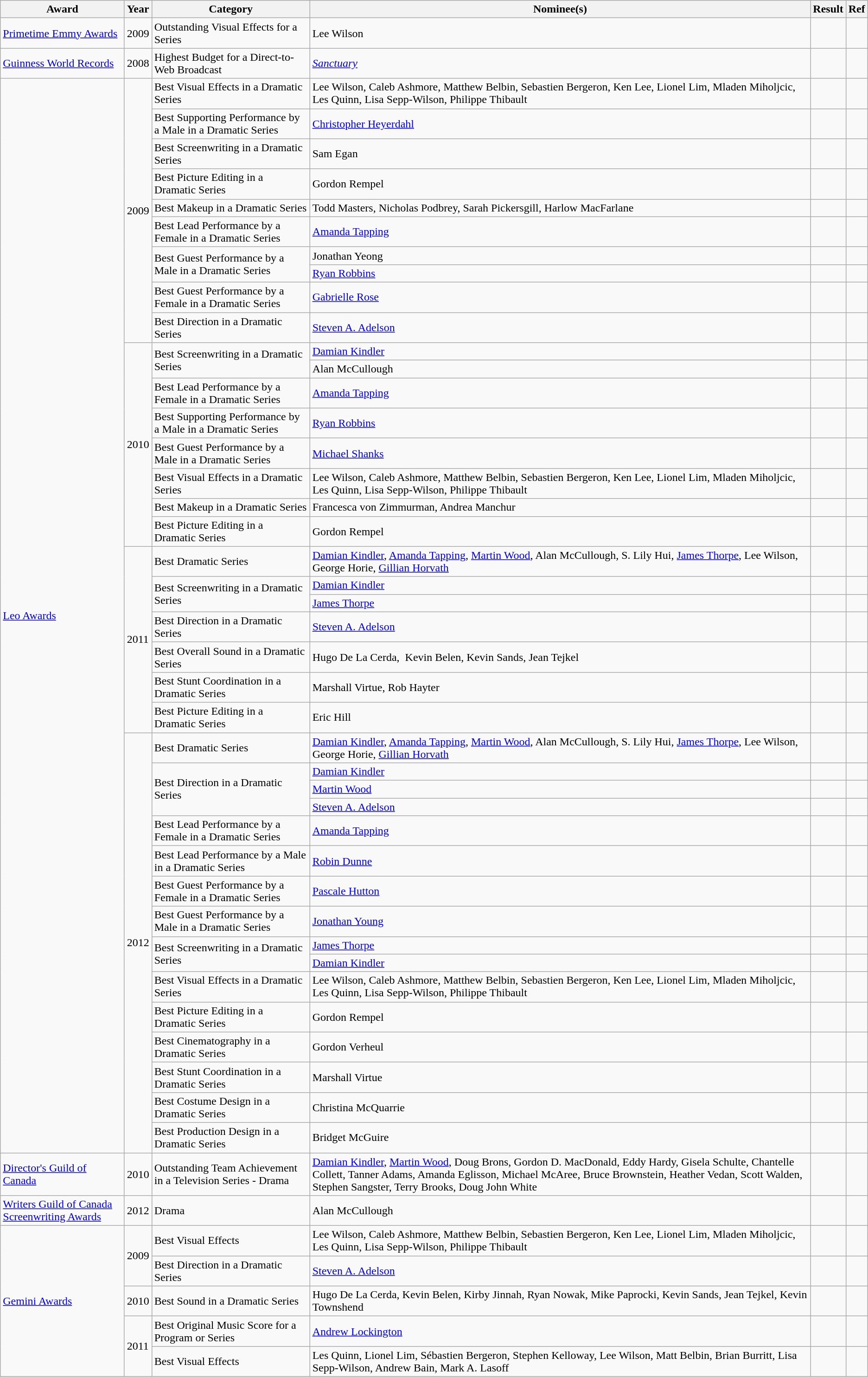<table class="wikitable">
<tr>
<th>Award</th>
<th>Year</th>
<th>Category</th>
<th>Nominee(s)</th>
<th>Result</th>
<th>Ref</th>
</tr>
<tr>
<td><a href='#'>Primetime Emmy Awards</a></td>
<td>2009</td>
<td>Outstanding Visual Effects for a Series</td>
<td>Lee Wilson</td>
<td></td>
<td></td>
</tr>
<tr>
<td><a href='#'>Guinness World Records</a></td>
<td>2008</td>
<td>Highest Budget for a Direct-to-Web Broadcast</td>
<td><em><a href='#'>Sanctuary</a></em></td>
<td></td>
<td></td>
</tr>
<tr>
<td rowspan="41"><a href='#'>Leo Awards</a></td>
<td rowspan="10">2009</td>
<td>Best Visual Effects in a Dramatic Series</td>
<td>Lee Wilson, Caleb Ashmore, Matthew Belbin, Sebastien Bergeron, Ken Lee, Lionel Lim, Mladen Miholjcic, Les Quinn, Lisa Sepp-Wilson, Philippe Thibault</td>
<td></td>
<td></td>
</tr>
<tr>
<td>Best Supporting Performance by a Male in a Dramatic Series</td>
<td><a href='#'>Christopher Heyerdahl</a></td>
<td></td>
<td></td>
</tr>
<tr>
<td>Best Screenwriting in a Dramatic Series</td>
<td>Sam Egan</td>
<td></td>
<td></td>
</tr>
<tr>
<td>Best Picture Editing in a Dramatic Series</td>
<td>Gordon Rempel</td>
<td></td>
<td></td>
</tr>
<tr>
<td>Best Makeup in a Dramatic Series</td>
<td>Todd Masters, Nicholas Podbrey, Sarah Pickersgill, Harlow MacFarlane</td>
<td></td>
<td></td>
</tr>
<tr>
<td>Best Lead Performance by a Female in a Dramatic Series</td>
<td><a href='#'>Amanda Tapping</a></td>
<td></td>
<td></td>
</tr>
<tr>
<td rowspan="2">Best Guest Performance by a Male in a Dramatic Series</td>
<td>Jonathan Yeong</td>
<td></td>
<td></td>
</tr>
<tr>
<td><a href='#'>Ryan Robbins</a></td>
<td></td>
<td></td>
</tr>
<tr>
<td>Best Guest Performance by a Female in a Dramatic Series</td>
<td><a href='#'>Gabrielle Rose</a></td>
<td></td>
<td></td>
</tr>
<tr>
<td>Best Direction in a Dramatic Series</td>
<td><a href='#'>Steven A. Adelson</a></td>
<td></td>
<td></td>
</tr>
<tr>
<td rowspan="8">2010</td>
<td rowspan="2">Best Screenwriting in a Dramatic Series</td>
<td><a href='#'>Damian Kindler</a></td>
<td></td>
<td></td>
</tr>
<tr>
<td>Alan McCullough</td>
<td></td>
<td></td>
</tr>
<tr>
<td>Best Lead Performance by a Female in a Dramatic Series</td>
<td><a href='#'>Amanda Tapping</a></td>
<td></td>
<td></td>
</tr>
<tr>
<td>Best Supporting Performance by a Male in a Dramatic Series</td>
<td><a href='#'>Ryan Robbins</a></td>
<td></td>
<td></td>
</tr>
<tr>
<td>Best Guest Performance by a Male in a Dramatic Series</td>
<td><a href='#'>Michael Shanks</a></td>
<td></td>
<td></td>
</tr>
<tr>
<td>Best Visual Effects in a Dramatic Series</td>
<td>Lee Wilson, Caleb Ashmore, Matthew Belbin, Sebastien Bergeron, Ken Lee, Lionel Lim, Mladen Miholjcic, Les Quinn, Lisa Sepp-Wilson, Philippe Thibault</td>
<td></td>
<td></td>
</tr>
<tr>
<td>Best Makeup in a Dramatic Series</td>
<td>Francesca von Zimmurman, Andrea Manchur</td>
<td></td>
<td></td>
</tr>
<tr>
<td>Best Picture Editing in a Dramatic Series</td>
<td>Gordon Rempel</td>
<td></td>
<td></td>
</tr>
<tr>
<td rowspan="7">2011</td>
<td>Best Dramatic Series</td>
<td><a href='#'>Damian Kindler</a>, <a href='#'>Amanda Tapping</a>, <a href='#'>Martin Wood</a>, Alan McCullough, S. Lily Hui, <a href='#'>James Thorpe</a>, Lee Wilson, George Horie, <a href='#'>Gillian Horvath</a></td>
<td></td>
<td></td>
</tr>
<tr>
<td rowspan="2">Best Screenwriting in a Dramatic Series</td>
<td><a href='#'>Damian Kindler</a></td>
<td></td>
<td></td>
</tr>
<tr>
<td><a href='#'>James Thorpe</a></td>
<td></td>
<td></td>
</tr>
<tr>
<td>Best Direction in a Dramatic Series</td>
<td><a href='#'>Steven A. Adelson</a></td>
<td></td>
<td></td>
</tr>
<tr>
<td>Best Overall Sound in a Dramatic Series</td>
<td>Hugo De La Cerda,  Kevin Belen, Kevin Sands, Jean Tejkel</td>
<td></td>
<td></td>
</tr>
<tr>
<td>Best Stunt Coordination in a Dramatic Series</td>
<td>Marshall Virtue, Rob Hayter</td>
<td></td>
<td></td>
</tr>
<tr>
<td>Best Picture Editing in a Dramatic Series</td>
<td>Eric Hill</td>
<td></td>
<td></td>
</tr>
<tr>
<td rowspan="16">2012</td>
<td>Best Dramatic Series</td>
<td><a href='#'>Damian Kindler</a>, <a href='#'>Amanda Tapping</a>, <a href='#'>Martin Wood</a>, Alan McCullough, S. Lily Hui, <a href='#'>James Thorpe</a>, Lee Wilson, George Horie, <a href='#'>Gillian Horvath</a></td>
<td></td>
<td></td>
</tr>
<tr>
<td rowspan="3">Best Direction in a Dramatic Series</td>
<td><a href='#'>Damian Kindler</a></td>
<td></td>
<td></td>
</tr>
<tr>
<td><a href='#'>Martin Wood</a></td>
<td></td>
<td></td>
</tr>
<tr>
<td><a href='#'>Steven A. Adelson</a></td>
<td></td>
<td></td>
</tr>
<tr>
<td>Best Lead Performance by a Female in a Dramatic Series</td>
<td><a href='#'>Amanda Tapping</a></td>
<td></td>
<td></td>
</tr>
<tr>
<td>Best Lead Performance by a Male in a Dramatic Series</td>
<td><a href='#'>Robin Dunne</a></td>
<td></td>
<td></td>
</tr>
<tr>
<td>Best Guest Performance by a Female in a Dramatic Series</td>
<td><a href='#'>Pascale Hutton</a></td>
<td></td>
<td></td>
</tr>
<tr>
<td>Best Guest Performance by a Male in a Dramatic Series</td>
<td><a href='#'>Jonathan Young</a></td>
<td></td>
<td></td>
</tr>
<tr>
<td rowspan="2">Best Screenwriting in a Dramatic Series</td>
<td><a href='#'>James Thorpe</a></td>
<td></td>
<td></td>
</tr>
<tr>
<td><a href='#'>Damian Kindler</a></td>
<td></td>
<td></td>
</tr>
<tr>
<td>Best Visual Effects in a Dramatic Series</td>
<td>Lee Wilson, Caleb Ashmore, Matthew Belbin, Sebastien Bergeron, Ken Lee, Lionel Lim, Mladen Miholjcic, Les Quinn, Lisa Sepp-Wilson, Philippe Thibault</td>
<td></td>
<td></td>
</tr>
<tr>
<td>Best Picture Editing in a Dramatic Series</td>
<td>Gordon Rempel</td>
<td></td>
<td></td>
</tr>
<tr>
<td>Best Cinematography in a Dramatic Series</td>
<td>Gordon Verheul</td>
<td></td>
<td></td>
</tr>
<tr>
<td>Best Stunt Coordination in a Dramatic Series</td>
<td>Marshall Virtue</td>
<td></td>
<td></td>
</tr>
<tr>
<td>Best Costume Design in a Dramatic Series</td>
<td>Christina McQuarrie</td>
<td></td>
<td></td>
</tr>
<tr>
<td>Best Production Design in a Dramatic Series</td>
<td>Bridget McGuire</td>
<td></td>
<td></td>
</tr>
<tr>
<td><a href='#'>Director's Guild of Canada</a></td>
<td>2010</td>
<td>Outstanding Team Achievement in a Television Series - Drama</td>
<td><a href='#'>Damian Kindler</a>, <a href='#'>Martin Wood</a>, Doug Brons, Gordon D. MacDonald, Eddy Hardy, Gisela Schulte, Chantelle Collett, Tanner Adams, Amanda Eglisson, Michael McAree, Bruce Brownstein, Heather Vedan, Scott Walden, Stephen Sangster, Terry Brooks, Doug John White</td>
<td></td>
<td></td>
</tr>
<tr>
<td><a href='#'>Writers Guild of Canada Screenwriting Awards</a></td>
<td>2012</td>
<td>Drama</td>
<td>Alan McCullough</td>
<td></td>
<td></td>
</tr>
<tr>
<td rowspan="5"><a href='#'>Gemini Awards</a></td>
<td rowspan="2">2009</td>
<td>Best Visual Effects</td>
<td>Lee Wilson, Caleb Ashmore, Matthew Belbin, Sebastien Bergeron, Ken Lee, Lionel Lim, Mladen Miholjcic, Les Quinn, Lisa Sepp-Wilson, Philippe Thibault</td>
<td></td>
<td></td>
</tr>
<tr>
<td>Best Direction in a Dramatic Series</td>
<td><a href='#'>Steven A. Adelson</a></td>
<td></td>
<td></td>
</tr>
<tr>
<td>2010</td>
<td>Best Sound in a Dramatic Series</td>
<td>Hugo De La Cerda, Kevin Belen, Kirby Jinnah, Ryan Nowak, Mike Paprocki, Kevin Sands, Jean Tejkel, Kevin Townshend</td>
<td></td>
<td></td>
</tr>
<tr>
<td rowspan="2">2011</td>
<td>Best Original Music Score for a Program or Series</td>
<td><a href='#'>Andrew Lockington</a></td>
<td></td>
<td></td>
</tr>
<tr>
<td>Best Visual Effects</td>
<td>Les Quinn, Lionel Lim, Sébastien Bergeron, Stephen Kelloway, Lee Wilson, Matt Belbin, Brian Burritt, Lisa Sepp-Wilson, Andrew Bain, Mark A. Lasoff</td>
<td></td>
<td></td>
</tr>
</table>
